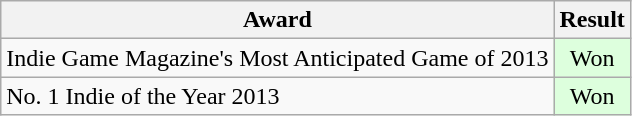<table class="wikitable">
<tr>
<th>Award</th>
<th>Result</th>
</tr>
<tr>
<td>Indie Game Magazine's Most Anticipated Game of 2013</td>
<td style="background:#dfd; text-align:center;" class="table-yes2">Won</td>
</tr>
<tr>
<td>No. 1 Indie of the Year 2013</td>
<td style="background:#dfd; text-align:center;" class="table-yes2">Won</td>
</tr>
</table>
